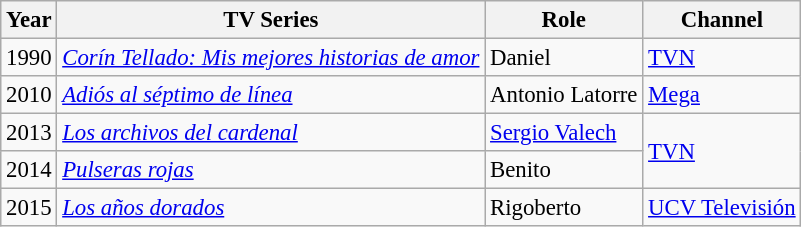<table class="wikitable" style="font-size:95%;">
<tr>
<th>Year</th>
<th>TV Series</th>
<th>Role</th>
<th>Channel</th>
</tr>
<tr>
<td>1990</td>
<td><em><a href='#'>Corín Tellado: Mis mejores historias de amor</a></em></td>
<td>Daniel</td>
<td><a href='#'>TVN</a></td>
</tr>
<tr>
<td>2010</td>
<td><em><a href='#'>Adiós al séptimo de línea</a></em></td>
<td>Antonio Latorre</td>
<td><a href='#'>Mega</a></td>
</tr>
<tr>
<td>2013</td>
<td><em><a href='#'>Los archivos del cardenal</a></em></td>
<td><a href='#'>Sergio Valech</a></td>
<td rowspan="2"><a href='#'>TVN</a></td>
</tr>
<tr>
<td>2014</td>
<td><a href='#'><em>Pulseras rojas</em></a></td>
<td>Benito</td>
</tr>
<tr>
<td>2015</td>
<td><a href='#'><em>Los años dorados</em></a></td>
<td>Rigoberto</td>
<td><a href='#'>UCV Televisión</a></td>
</tr>
</table>
